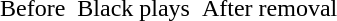<table border="0" cellspacing="0" cellpadding="0">
<tr valign="top">
<td><br></td>
<td>  </td>
<td><br></td>
<td>  </td>
<td><br></td>
</tr>
<tr valign="top">
<td>Before</td>
<td>  </td>
<td>Black plays</td>
<td>  </td>
<td>After removal</td>
</tr>
</table>
